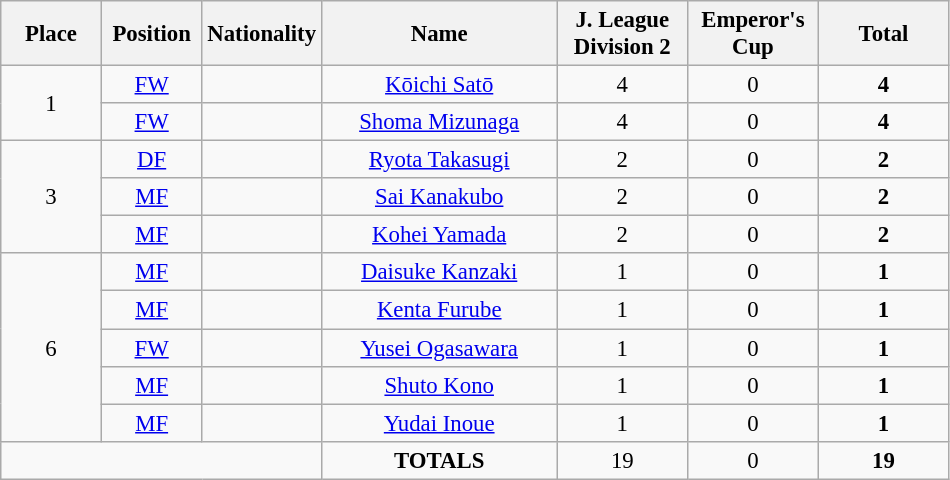<table class="wikitable" style="font-size: 95%; text-align: center;">
<tr>
<th width=60>Place</th>
<th width=60>Position</th>
<th width=60>Nationality</th>
<th width=150>Name</th>
<th width=80>J. League Division 2</th>
<th width=80>Emperor's Cup</th>
<th width=80><strong>Total</strong></th>
</tr>
<tr>
<td rowspan="2">1</td>
<td><a href='#'>FW</a></td>
<td></td>
<td><a href='#'>Kōichi Satō</a></td>
<td>4</td>
<td>0</td>
<td><strong>4</strong></td>
</tr>
<tr>
<td><a href='#'>FW</a></td>
<td></td>
<td><a href='#'>Shoma Mizunaga</a></td>
<td>4</td>
<td>0</td>
<td><strong>4</strong></td>
</tr>
<tr>
<td rowspan="3">3</td>
<td><a href='#'>DF</a></td>
<td></td>
<td><a href='#'>Ryota Takasugi</a></td>
<td>2</td>
<td>0</td>
<td><strong>2</strong></td>
</tr>
<tr>
<td><a href='#'>MF</a></td>
<td></td>
<td><a href='#'>Sai Kanakubo</a></td>
<td>2</td>
<td>0</td>
<td><strong>2</strong></td>
</tr>
<tr>
<td><a href='#'>MF</a></td>
<td></td>
<td><a href='#'>Kohei Yamada</a></td>
<td>2</td>
<td>0</td>
<td><strong>2</strong></td>
</tr>
<tr>
<td rowspan="5">6</td>
<td><a href='#'>MF</a></td>
<td></td>
<td><a href='#'>Daisuke Kanzaki</a></td>
<td>1</td>
<td>0</td>
<td><strong>1</strong></td>
</tr>
<tr>
<td><a href='#'>MF</a></td>
<td></td>
<td><a href='#'>Kenta Furube</a></td>
<td>1</td>
<td>0</td>
<td><strong>1</strong></td>
</tr>
<tr>
<td><a href='#'>FW</a></td>
<td></td>
<td><a href='#'>Yusei Ogasawara</a></td>
<td>1</td>
<td>0</td>
<td><strong>1</strong></td>
</tr>
<tr>
<td><a href='#'>MF</a></td>
<td></td>
<td><a href='#'>Shuto Kono</a></td>
<td>1</td>
<td>0</td>
<td><strong>1</strong></td>
</tr>
<tr>
<td><a href='#'>MF</a></td>
<td></td>
<td><a href='#'>Yudai Inoue</a></td>
<td>1</td>
<td>0</td>
<td><strong>1</strong></td>
</tr>
<tr>
<td colspan="3"></td>
<td><strong>TOTALS</strong></td>
<td>19</td>
<td>0</td>
<td><strong>19</strong></td>
</tr>
</table>
